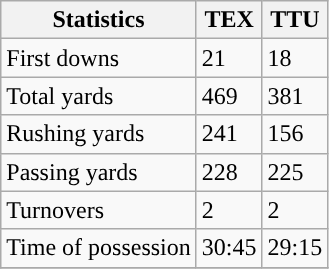<table class="wikitable" style="float: left;">
<tr>
<th>Statistics</th>
<th>TEX</th>
<th>TTU</th>
</tr>
<tr>
<td>First downs</td>
<td>21</td>
<td>18</td>
</tr>
<tr>
<td>Total yards</td>
<td>469</td>
<td>381</td>
</tr>
<tr>
<td>Rushing yards</td>
<td>241</td>
<td>156</td>
</tr>
<tr>
<td>Passing yards</td>
<td>228</td>
<td>225</td>
</tr>
<tr>
<td>Turnovers</td>
<td>2</td>
<td>2</td>
</tr>
<tr>
<td>Time of possession</td>
<td>30:45</td>
<td>29:15</td>
</tr>
<tr>
</tr>
</table>
